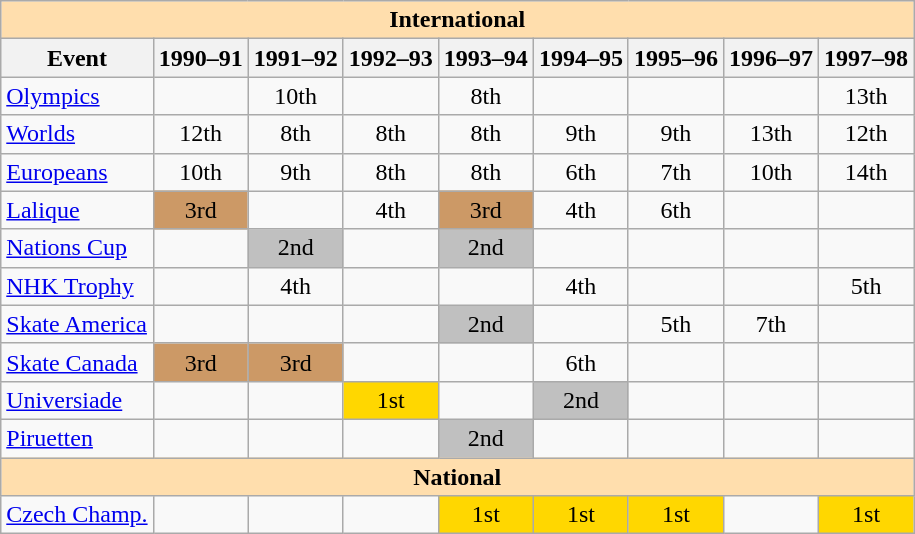<table class="wikitable" style="text-align:center">
<tr>
<th style="background-color: #ffdead; " colspan=9 align=center><strong>International</strong></th>
</tr>
<tr>
<th>Event</th>
<th>1990–91</th>
<th>1991–92</th>
<th>1992–93</th>
<th>1993–94</th>
<th>1994–95</th>
<th>1995–96</th>
<th>1996–97</th>
<th>1997–98</th>
</tr>
<tr>
<td align=left><a href='#'>Olympics</a></td>
<td></td>
<td>10th</td>
<td></td>
<td>8th</td>
<td></td>
<td></td>
<td></td>
<td>13th</td>
</tr>
<tr>
<td align=left><a href='#'>Worlds</a></td>
<td>12th</td>
<td>8th</td>
<td>8th</td>
<td>8th</td>
<td>9th</td>
<td>9th</td>
<td>13th</td>
<td>12th</td>
</tr>
<tr>
<td align=left><a href='#'>Europeans</a></td>
<td>10th</td>
<td>9th</td>
<td>8th</td>
<td>8th</td>
<td>6th</td>
<td>7th</td>
<td>10th</td>
<td>14th</td>
</tr>
<tr>
<td align=left><a href='#'>Lalique</a></td>
<td bgcolor=cc9966>3rd</td>
<td></td>
<td>4th</td>
<td bgcolor=cc9966>3rd</td>
<td>4th</td>
<td>6th</td>
<td></td>
<td></td>
</tr>
<tr>
<td align=left><a href='#'>Nations Cup</a></td>
<td></td>
<td bgcolor=silver>2nd</td>
<td></td>
<td bgcolor=silver>2nd</td>
<td></td>
<td></td>
<td></td>
<td></td>
</tr>
<tr>
<td align=left><a href='#'>NHK Trophy</a></td>
<td></td>
<td>4th</td>
<td></td>
<td></td>
<td>4th</td>
<td></td>
<td></td>
<td>5th</td>
</tr>
<tr>
<td align=left><a href='#'>Skate America</a></td>
<td></td>
<td></td>
<td></td>
<td bgcolor=silver>2nd</td>
<td></td>
<td>5th</td>
<td>7th</td>
<td></td>
</tr>
<tr>
<td align=left><a href='#'>Skate Canada</a></td>
<td bgcolor=cc9966>3rd</td>
<td bgcolor=cc9966>3rd</td>
<td></td>
<td></td>
<td>6th</td>
<td></td>
<td></td>
<td></td>
</tr>
<tr>
<td align=left><a href='#'>Universiade</a></td>
<td></td>
<td></td>
<td bgcolor=gold>1st</td>
<td></td>
<td bgcolor=silver>2nd</td>
<td></td>
<td></td>
<td></td>
</tr>
<tr>
<td align=left><a href='#'>Piruetten</a></td>
<td></td>
<td></td>
<td></td>
<td bgcolor=silver>2nd</td>
<td></td>
<td></td>
<td></td>
<td></td>
</tr>
<tr>
<th style="background-color: #ffdead; " colspan=9 align=center><strong>National</strong></th>
</tr>
<tr>
<td align=left><a href='#'>Czech Champ.</a></td>
<td></td>
<td></td>
<td></td>
<td bgcolor=gold>1st</td>
<td bgcolor=gold>1st</td>
<td bgcolor=gold>1st</td>
<td></td>
<td bgcolor=gold>1st</td>
</tr>
</table>
